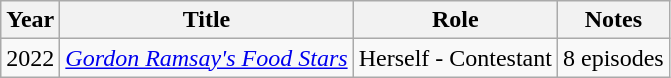<table class="wikitable sortable">
<tr>
<th>Year</th>
<th>Title</th>
<th>Role</th>
<th class="wikitable unsortable">Notes</th>
</tr>
<tr>
<td>2022</td>
<td><em><a href='#'>Gordon Ramsay's Food Stars</a></em></td>
<td>Herself - Contestant</td>
<td>8 episodes</td>
</tr>
</table>
